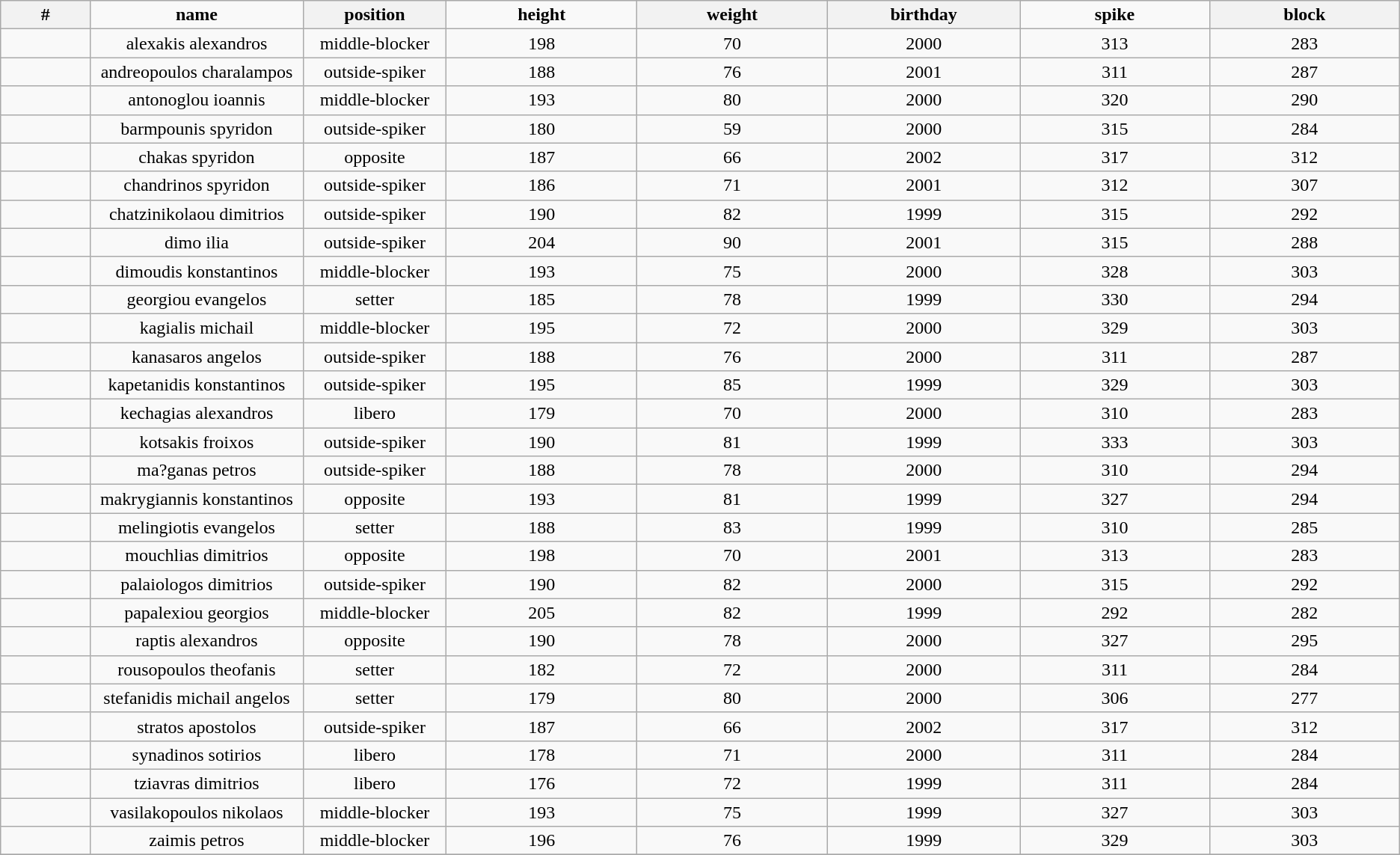<table class="wikitable sortable" style="text-align:center;">
<tr>
<th style="width:5em">#</th>
<td style="width:12em"><strong>name</strong></td>
<th style="width:8em"><strong>position</strong></th>
<td style="width:11em"><strong>height</strong></td>
<th style="width:11em"><strong>weight</strong></th>
<th style="width:11em"><strong>birthday</strong></th>
<td style="width:11em"><strong>spike</strong></td>
<th style="width:11em"><strong>block</strong></th>
</tr>
<tr>
<td></td>
<td>alexakis alexandros</td>
<td>middle-blocker</td>
<td>198</td>
<td>70</td>
<td>2000</td>
<td>313</td>
<td>283</td>
</tr>
<tr>
<td></td>
<td>andreopoulos charalampos</td>
<td>outside-spiker</td>
<td>188</td>
<td>76</td>
<td>2001</td>
<td>311</td>
<td>287</td>
</tr>
<tr>
<td></td>
<td>antonoglou ioannis</td>
<td>middle-blocker</td>
<td>193</td>
<td>80</td>
<td>2000</td>
<td>320</td>
<td>290</td>
</tr>
<tr>
<td></td>
<td>barmpounis spyridon</td>
<td>outside-spiker</td>
<td>180</td>
<td>59</td>
<td>2000</td>
<td>315</td>
<td>284</td>
</tr>
<tr>
<td></td>
<td>chakas spyridon</td>
<td>opposite</td>
<td>187</td>
<td>66</td>
<td>2002</td>
<td>317</td>
<td>312</td>
</tr>
<tr>
<td></td>
<td>chandrinos spyridon</td>
<td>outside-spiker</td>
<td>186</td>
<td>71</td>
<td>2001</td>
<td>312</td>
<td>307</td>
</tr>
<tr>
<td></td>
<td>chatzinikolaou dimitrios</td>
<td>outside-spiker</td>
<td>190</td>
<td>82</td>
<td>1999</td>
<td>315</td>
<td>292</td>
</tr>
<tr>
<td></td>
<td>dimo ilia</td>
<td>outside-spiker</td>
<td>204</td>
<td>90</td>
<td>2001</td>
<td>315</td>
<td>288</td>
</tr>
<tr>
<td></td>
<td>dimoudis konstantinos</td>
<td>middle-blocker</td>
<td>193</td>
<td>75</td>
<td>2000</td>
<td>328</td>
<td>303</td>
</tr>
<tr>
<td></td>
<td>georgiou evangelos</td>
<td>setter</td>
<td>185</td>
<td>78</td>
<td>1999</td>
<td>330</td>
<td>294</td>
</tr>
<tr>
<td></td>
<td>kagialis michail</td>
<td>middle-blocker</td>
<td>195</td>
<td>72</td>
<td>2000</td>
<td>329</td>
<td>303</td>
</tr>
<tr>
<td></td>
<td>kanasaros angelos</td>
<td>outside-spiker</td>
<td>188</td>
<td>76</td>
<td>2000</td>
<td>311</td>
<td>287</td>
</tr>
<tr>
<td></td>
<td>kapetanidis konstantinos</td>
<td>outside-spiker</td>
<td>195</td>
<td>85</td>
<td>1999</td>
<td>329</td>
<td>303</td>
</tr>
<tr>
<td></td>
<td>kechagias alexandros</td>
<td>libero</td>
<td>179</td>
<td>70</td>
<td>2000</td>
<td>310</td>
<td>283</td>
</tr>
<tr>
<td></td>
<td>kotsakis froixos</td>
<td>outside-spiker</td>
<td>190</td>
<td>81</td>
<td>1999</td>
<td>333</td>
<td>303</td>
</tr>
<tr>
<td></td>
<td>ma?ganas petros</td>
<td>outside-spiker</td>
<td>188</td>
<td>78</td>
<td>2000</td>
<td>310</td>
<td>294</td>
</tr>
<tr>
<td></td>
<td>makrygiannis konstantinos</td>
<td>opposite</td>
<td>193</td>
<td>81</td>
<td>1999</td>
<td>327</td>
<td>294</td>
</tr>
<tr>
<td></td>
<td>melingiotis evangelos</td>
<td>setter</td>
<td>188</td>
<td>83</td>
<td>1999</td>
<td>310</td>
<td>285</td>
</tr>
<tr>
<td></td>
<td>mouchlias dimitrios</td>
<td>opposite</td>
<td>198</td>
<td>70</td>
<td>2001</td>
<td>313</td>
<td>283</td>
</tr>
<tr>
<td></td>
<td>palaiologos dimitrios</td>
<td>outside-spiker</td>
<td>190</td>
<td>82</td>
<td>2000</td>
<td>315</td>
<td>292</td>
</tr>
<tr>
<td></td>
<td>papalexiou georgios</td>
<td>middle-blocker</td>
<td>205</td>
<td>82</td>
<td>1999</td>
<td>292</td>
<td>282</td>
</tr>
<tr>
<td></td>
<td>raptis alexandros</td>
<td>opposite</td>
<td>190</td>
<td>78</td>
<td>2000</td>
<td>327</td>
<td>295</td>
</tr>
<tr>
<td></td>
<td>rousopoulos theofanis</td>
<td>setter</td>
<td>182</td>
<td>72</td>
<td>2000</td>
<td>311</td>
<td>284</td>
</tr>
<tr>
<td></td>
<td>stefanidis michail angelos</td>
<td>setter</td>
<td>179</td>
<td>80</td>
<td>2000</td>
<td>306</td>
<td>277</td>
</tr>
<tr>
<td></td>
<td>stratos apostolos</td>
<td>outside-spiker</td>
<td>187</td>
<td>66</td>
<td>2002</td>
<td>317</td>
<td>312</td>
</tr>
<tr>
<td></td>
<td>synadinos sotirios</td>
<td>libero</td>
<td>178</td>
<td>71</td>
<td>2000</td>
<td>311</td>
<td>284</td>
</tr>
<tr>
<td></td>
<td>tziavras dimitrios</td>
<td>libero</td>
<td>176</td>
<td>72</td>
<td>1999</td>
<td>311</td>
<td>284</td>
</tr>
<tr>
<td></td>
<td>vasilakopoulos nikolaos</td>
<td>middle-blocker</td>
<td>193</td>
<td>75</td>
<td>1999</td>
<td>327</td>
<td>303</td>
</tr>
<tr>
<td></td>
<td>zaimis petros</td>
<td>middle-blocker</td>
<td>196</td>
<td>76</td>
<td>1999</td>
<td>329</td>
<td>303</td>
</tr>
<tr>
</tr>
</table>
